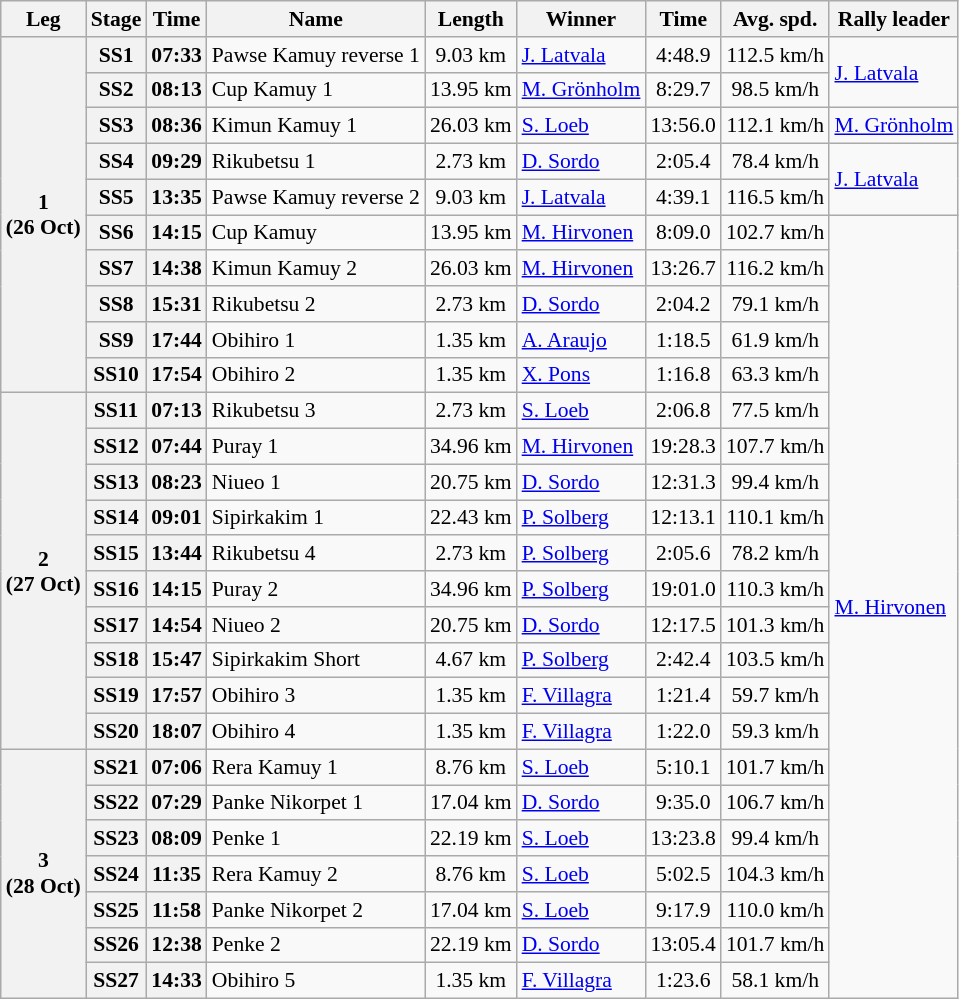<table class="wikitable" style="text-align: center; font-size: 90%; max-width: 950px;">
<tr>
<th>Leg</th>
<th>Stage</th>
<th>Time</th>
<th>Name</th>
<th>Length</th>
<th>Winner</th>
<th>Time</th>
<th>Avg. spd.</th>
<th>Rally leader</th>
</tr>
<tr>
<th rowspan="10">1<br>(26 Oct)</th>
<th>SS1</th>
<th>07:33</th>
<td align=left>Pawse Kamuy reverse 1</td>
<td>9.03 km</td>
<td align=left> <a href='#'>J. Latvala</a></td>
<td>4:48.9</td>
<td>112.5 km/h</td>
<td align=left rowspan="2"> <a href='#'>J. Latvala</a></td>
</tr>
<tr>
<th>SS2</th>
<th>08:13</th>
<td align=left>Cup Kamuy 1</td>
<td>13.95 km</td>
<td align=left> <a href='#'>M. Grönholm</a></td>
<td>8:29.7</td>
<td>98.5 km/h</td>
</tr>
<tr>
<th>SS3</th>
<th>08:36</th>
<td align=left>Kimun Kamuy 1</td>
<td>26.03 km</td>
<td align=left> <a href='#'>S. Loeb</a></td>
<td>13:56.0</td>
<td>112.1 km/h</td>
<td align=left> <a href='#'>M. Grönholm</a></td>
</tr>
<tr>
<th>SS4</th>
<th>09:29</th>
<td align=left>Rikubetsu 1</td>
<td>2.73 km</td>
<td align=left> <a href='#'>D. Sordo</a></td>
<td>2:05.4</td>
<td>78.4 km/h</td>
<td align=left rowspan="2"> <a href='#'>J. Latvala</a></td>
</tr>
<tr>
<th>SS5</th>
<th>13:35</th>
<td align=left>Pawse Kamuy reverse 2</td>
<td>9.03 km</td>
<td align=left> <a href='#'>J. Latvala</a></td>
<td>4:39.1</td>
<td>116.5 km/h</td>
</tr>
<tr>
<th>SS6</th>
<th>14:15</th>
<td align=left>Cup Kamuy</td>
<td>13.95 km</td>
<td align=left> <a href='#'>M. Hirvonen</a></td>
<td>8:09.0</td>
<td>102.7 km/h</td>
<td align=left rowspan="22"> <a href='#'>M. Hirvonen</a></td>
</tr>
<tr>
<th>SS7</th>
<th>14:38</th>
<td align=left>Kimun Kamuy 2</td>
<td>26.03 km</td>
<td align=left> <a href='#'>M. Hirvonen</a></td>
<td>13:26.7</td>
<td>116.2 km/h</td>
</tr>
<tr>
<th>SS8</th>
<th>15:31</th>
<td align=left>Rikubetsu 2</td>
<td>2.73 km</td>
<td align=left> <a href='#'>D. Sordo</a></td>
<td>2:04.2</td>
<td>79.1 km/h</td>
</tr>
<tr>
<th>SS9</th>
<th>17:44</th>
<td align=left>Obihiro 1</td>
<td>1.35 km</td>
<td align=left> <a href='#'>A. Araujo</a></td>
<td>1:18.5</td>
<td>61.9 km/h</td>
</tr>
<tr>
<th>SS10</th>
<th>17:54</th>
<td align=left>Obihiro 2</td>
<td>1.35 km</td>
<td align=left> <a href='#'>X. Pons</a></td>
<td>1:16.8</td>
<td>63.3 km/h</td>
</tr>
<tr>
<th rowspan="10">2<br>(27 Oct)</th>
<th>SS11</th>
<th>07:13</th>
<td align=left>Rikubetsu 3</td>
<td>2.73 km</td>
<td align=left> <a href='#'>S. Loeb</a></td>
<td>2:06.8</td>
<td>77.5 km/h</td>
</tr>
<tr>
<th>SS12</th>
<th>07:44</th>
<td align=left>Puray 1</td>
<td>34.96 km</td>
<td align=left> <a href='#'>M. Hirvonen</a></td>
<td>19:28.3</td>
<td>107.7 km/h</td>
</tr>
<tr>
<th>SS13</th>
<th>08:23</th>
<td align=left>Niueo 1</td>
<td>20.75 km</td>
<td align=left> <a href='#'>D. Sordo</a></td>
<td>12:31.3</td>
<td>99.4 km/h</td>
</tr>
<tr>
<th>SS14</th>
<th>09:01</th>
<td align=left>Sipirkakim 1</td>
<td>22.43 km</td>
<td align=left> <a href='#'>P. Solberg</a></td>
<td>12:13.1</td>
<td>110.1 km/h</td>
</tr>
<tr>
<th>SS15</th>
<th>13:44</th>
<td align=left>Rikubetsu 4</td>
<td>2.73 km</td>
<td align=left> <a href='#'>P. Solberg</a></td>
<td>2:05.6</td>
<td>78.2 km/h</td>
</tr>
<tr>
<th>SS16</th>
<th>14:15</th>
<td align=left>Puray 2</td>
<td>34.96 km</td>
<td align=left> <a href='#'>P. Solberg</a></td>
<td>19:01.0</td>
<td>110.3 km/h</td>
</tr>
<tr>
<th>SS17</th>
<th>14:54</th>
<td align=left>Niueo 2</td>
<td>20.75 km</td>
<td align=left> <a href='#'>D. Sordo</a></td>
<td>12:17.5</td>
<td>101.3 km/h</td>
</tr>
<tr>
<th>SS18</th>
<th>15:47</th>
<td align=left>Sipirkakim Short</td>
<td>4.67 km</td>
<td align=left> <a href='#'>P. Solberg</a></td>
<td>2:42.4</td>
<td>103.5 km/h</td>
</tr>
<tr>
<th>SS19</th>
<th>17:57</th>
<td align=left>Obihiro 3</td>
<td>1.35 km</td>
<td align=left> <a href='#'>F. Villagra</a></td>
<td>1:21.4</td>
<td>59.7 km/h</td>
</tr>
<tr>
<th>SS20</th>
<th>18:07</th>
<td align=left>Obihiro 4</td>
<td>1.35 km</td>
<td align=left> <a href='#'>F. Villagra</a></td>
<td>1:22.0</td>
<td>59.3 km/h</td>
</tr>
<tr>
<th rowspan="7">3<br>(28 Oct)</th>
<th>SS21</th>
<th>07:06</th>
<td align=left>Rera Kamuy 1</td>
<td>8.76 km</td>
<td align=left> <a href='#'>S. Loeb</a></td>
<td>5:10.1</td>
<td>101.7 km/h</td>
</tr>
<tr>
<th>SS22</th>
<th>07:29</th>
<td align=left>Panke Nikorpet 1</td>
<td>17.04 km</td>
<td align=left> <a href='#'>D. Sordo</a></td>
<td>9:35.0</td>
<td>106.7 km/h</td>
</tr>
<tr>
<th>SS23</th>
<th>08:09</th>
<td align=left>Penke 1</td>
<td>22.19 km</td>
<td align=left> <a href='#'>S. Loeb</a></td>
<td>13:23.8</td>
<td>99.4 km/h</td>
</tr>
<tr>
<th>SS24</th>
<th>11:35</th>
<td align=left>Rera Kamuy 2</td>
<td>8.76 km</td>
<td align=left> <a href='#'>S. Loeb</a></td>
<td>5:02.5</td>
<td>104.3 km/h</td>
</tr>
<tr>
<th>SS25</th>
<th>11:58</th>
<td align=left>Panke Nikorpet 2</td>
<td>17.04 km</td>
<td align=left> <a href='#'>S. Loeb</a></td>
<td>9:17.9</td>
<td>110.0 km/h</td>
</tr>
<tr>
<th>SS26</th>
<th>12:38</th>
<td align=left>Penke 2</td>
<td>22.19 km</td>
<td align=left> <a href='#'>D. Sordo</a></td>
<td>13:05.4</td>
<td>101.7 km/h</td>
</tr>
<tr>
<th>SS27</th>
<th>14:33</th>
<td align=left>Obihiro 5</td>
<td>1.35 km</td>
<td align=left> <a href='#'>F. Villagra</a></td>
<td>1:23.6</td>
<td>58.1 km/h</td>
</tr>
</table>
